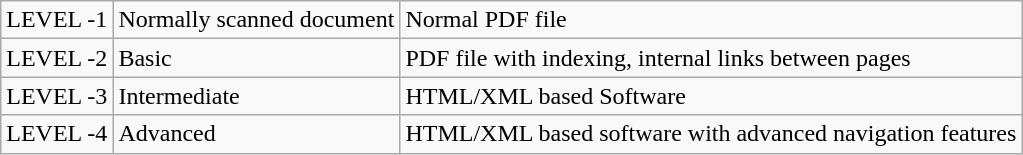<table class="wikitable">
<tr>
<td>LEVEL -1</td>
<td>Normally scanned document</td>
<td>Normal PDF file</td>
</tr>
<tr>
<td>LEVEL -2</td>
<td>Basic</td>
<td>PDF file with indexing, internal links between pages</td>
</tr>
<tr>
<td>LEVEL -3</td>
<td>Intermediate</td>
<td>HTML/XML based Software</td>
</tr>
<tr>
<td>LEVEL -4</td>
<td>Advanced</td>
<td>HTML/XML based software with advanced navigation features</td>
</tr>
</table>
